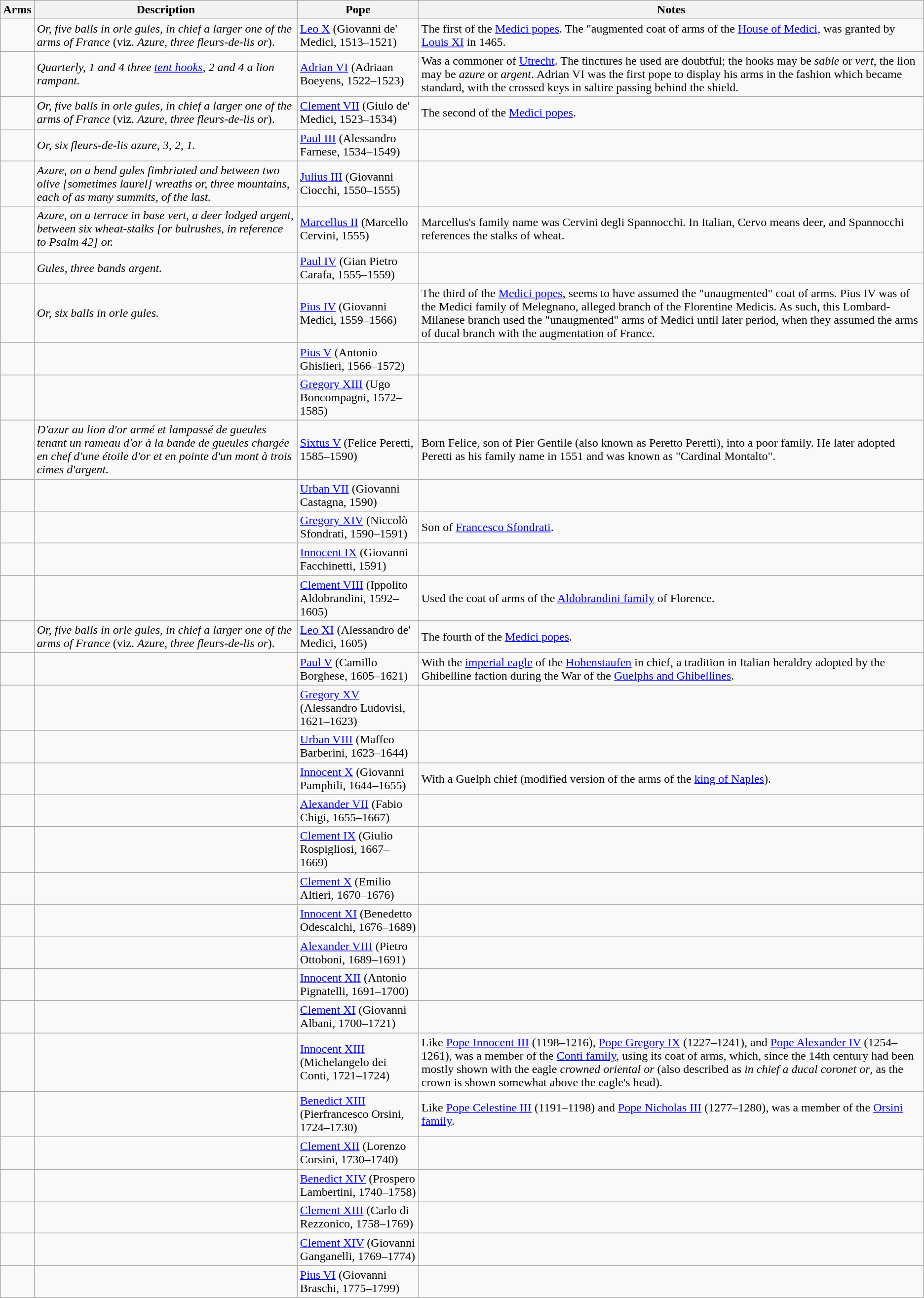<table class="wikitable">
<tr>
<th>Arms</th>
<th>Description</th>
<th>Pope</th>
<th>Notes</th>
</tr>
<tr>
<td></td>
<td><em>Or, five balls in orle gules, in chief a larger one of the arms of France</em> (viz. <em>Azure, three fleurs-de-lis or</em>).</td>
<td><a href='#'>Leo X</a> (Giovanni de' Medici, 1513–1521)</td>
<td>The first of the <a href='#'>Medici popes</a>. The "augmented coat of arms of the <a href='#'>House of Medici</a>, was granted by <a href='#'>Louis XI</a> in 1465.</td>
</tr>
<tr>
<td></td>
<td><em>Quarterly, 1 and 4 three <a href='#'>tent hooks</a>, 2 and 4 a lion rampant.</em></td>
<td><a href='#'>Adrian VI</a> (Adriaan Boeyens, 1522–1523)</td>
<td>Was a commoner of <a href='#'>Utrecht</a>. The tinctures he used are doubtful; the hooks may be <em>sable</em> or <em>vert</em>, the lion may be <em>azure</em> or <em>argent</em>. Adrian VI was the first pope to display his arms in the fashion which became standard, with the crossed keys in saltire passing behind the shield.</td>
</tr>
<tr>
<td></td>
<td><em>Or, five balls in orle gules, in chief a larger one of the arms of France</em> (viz. <em>Azure, three fleurs-de-lis or</em>).</td>
<td><a href='#'>Clement VII</a> (Giulo de' Medici, 1523–1534)</td>
<td>The second of the <a href='#'>Medici popes</a>.</td>
</tr>
<tr>
<td></td>
<td><em>Or, six fleurs-de-lis azure, 3, 2, 1.</em></td>
<td><a href='#'>Paul III</a> (Alessandro Farnese, 1534–1549)</td>
<td></td>
</tr>
<tr>
<td></td>
<td><em>Azure, on a bend gules fimbriated and between two olive [sometimes laurel] wreaths or, three mountains, each of as many summits, of the last.</em></td>
<td><a href='#'>Julius III</a> (Giovanni Ciocchi, 1550–1555)</td>
<td></td>
</tr>
<tr>
<td></td>
<td><em>Azure, on a terrace in base vert, a deer lodged argent, between six wheat-stalks [or bulrushes, in reference to Psalm 42] or.</em></td>
<td><a href='#'>Marcellus II</a> (Marcello Cervini, 1555)</td>
<td>Marcellus's family name was Cervini degli Spannocchi. In Italian, Cervo means deer, and Spannocchi references the stalks of wheat.</td>
</tr>
<tr>
<td></td>
<td><em>Gules, three bands argent.</em></td>
<td><a href='#'>Paul IV</a> (Gian Pietro Carafa, 1555–1559)</td>
<td></td>
</tr>
<tr>
<td></td>
<td><em>Or, six balls in orle gules.</em></td>
<td><a href='#'>Pius IV</a> (Giovanni Medici, 1559–1566)</td>
<td>The third of the <a href='#'>Medici popes</a>, seems to have assumed the "unaugmented" coat of arms. Pius IV was of the Medici family of Melegnano, alleged branch of the Florentine Medicis. As such, this Lombard-Milanese branch used the "unaugmented" arms of Medici until later period, when they assumed the arms of ducal branch with the augmentation of France.</td>
</tr>
<tr>
<td></td>
<td></td>
<td><a href='#'>Pius V</a> (Antonio Ghislieri, 1566–1572)</td>
<td></td>
</tr>
<tr>
<td></td>
<td></td>
<td><a href='#'>Gregory XIII</a> (Ugo Boncompagni, 1572–1585)</td>
</tr>
<tr>
<td></td>
<td><em>D'azur au lion d'or armé et lampassé de gueules tenant un rameau d'or à la bande de gueules chargée en chef d'une étoile d'or et en pointe d'un mont à trois cimes d'argent.</em></td>
<td><a href='#'>Sixtus V</a> (Felice Peretti, 1585–1590)</td>
<td>Born Felice, son of Pier Gentile (also known as Peretto Peretti), into a poor family. He later adopted Peretti as his family name in 1551 and was known as "Cardinal Montalto".</td>
</tr>
<tr>
<td></td>
<td></td>
<td><a href='#'>Urban VII</a> (Giovanni Castagna, 1590)</td>
<td></td>
</tr>
<tr>
<td></td>
<td></td>
<td><a href='#'>Gregory XIV</a> (Niccolò Sfondrati, 1590–1591)</td>
<td>Son of <a href='#'>Francesco Sfondrati</a>.</td>
</tr>
<tr>
<td></td>
<td></td>
<td><a href='#'>Innocent IX</a> (Giovanni Facchinetti, 1591)</td>
<td></td>
</tr>
<tr>
<td></td>
<td></td>
<td><a href='#'>Clement VIII</a> (Ippolito Aldobrandini, 1592–1605)</td>
<td>Used the coat of arms of the <a href='#'>Aldobrandini family</a> of Florence.</td>
</tr>
<tr>
<td></td>
<td><em>Or, five balls in orle gules, in chief a larger one of the arms of France</em> (viz. <em>Azure, three fleurs-de-lis or</em>).</td>
<td><a href='#'>Leo XI</a> (Alessandro de' Medici, 1605)</td>
<td>The fourth of the <a href='#'>Medici popes</a>.</td>
</tr>
<tr>
<td></td>
<td></td>
<td><a href='#'>Paul V</a> (Camillo Borghese, 1605–1621)</td>
<td>With the <a href='#'>imperial eagle</a> of the <a href='#'>Hohenstaufen</a> in chief, a tradition in Italian heraldry adopted by the Ghibelline faction during the War of the <a href='#'>Guelphs and Ghibellines</a>.</td>
</tr>
<tr>
<td></td>
<td></td>
<td><a href='#'>Gregory XV</a> (Alessandro Ludovisi, 1621–1623)</td>
<td></td>
</tr>
<tr>
<td></td>
<td></td>
<td><a href='#'>Urban VIII</a> (Maffeo Barberini, 1623–1644)</td>
<td></td>
</tr>
<tr>
<td></td>
<td></td>
<td><a href='#'>Innocent X</a> (Giovanni Pamphili, 1644–1655)</td>
<td>With a Guelph chief (modified version of the arms of the <a href='#'>king of Naples</a>).</td>
</tr>
<tr>
<td></td>
<td></td>
<td><a href='#'>Alexander VII</a> (Fabio Chigi, 1655–1667)</td>
<td></td>
</tr>
<tr>
<td></td>
<td></td>
<td><a href='#'>Clement IX</a> (Giulio Rospigliosi, 1667–1669)</td>
<td></td>
</tr>
<tr>
<td></td>
<td></td>
<td><a href='#'>Clement X</a> (Emilio Altieri, 1670–1676)</td>
<td></td>
</tr>
<tr>
<td></td>
<td></td>
<td><a href='#'>Innocent XI</a> (Benedetto Odescalchi, 1676–1689)</td>
<td></td>
</tr>
<tr>
<td></td>
<td></td>
<td><a href='#'>Alexander VIII</a> (Pietro Ottoboni, 1689–1691)</td>
<td></td>
</tr>
<tr>
<td></td>
<td></td>
<td><a href='#'>Innocent XII</a> (Antonio Pignatelli, 1691–1700)</td>
<td></td>
</tr>
<tr>
<td></td>
<td></td>
<td><a href='#'>Clement XI</a> (Giovanni Albani, 1700–1721)</td>
<td></td>
</tr>
<tr>
<td></td>
<td></td>
<td><a href='#'>Innocent XIII</a> (Michelangelo dei Conti, 1721–1724)</td>
<td>Like <a href='#'>Pope Innocent III</a> (1198–1216), <a href='#'>Pope Gregory IX</a> (1227–1241), and <a href='#'>Pope Alexander IV</a> (1254–1261), was a member of the <a href='#'>Conti family</a>, using its coat of arms, which, since the 14th century had been mostly shown with the eagle <em>crowned oriental or</em> (also described as <em>in chief a ducal coronet or</em>, as the crown is shown somewhat above the eagle's head).</td>
</tr>
<tr>
<td></td>
<td></td>
<td><a href='#'>Benedict XIII</a> (Pierfrancesco Orsini, 1724–1730)</td>
<td>Like <a href='#'>Pope Celestine III</a> (1191–1198) and <a href='#'>Pope Nicholas III</a> (1277–1280), was a member of the <a href='#'>Orsini family</a>.</td>
</tr>
<tr>
<td></td>
<td></td>
<td><a href='#'>Clement XII</a> (Lorenzo Corsini, 1730–1740)</td>
<td></td>
</tr>
<tr>
<td></td>
<td></td>
<td><a href='#'>Benedict XIV</a> (Prospero Lambertini, 1740–1758)</td>
<td></td>
</tr>
<tr>
<td></td>
<td></td>
<td><a href='#'>Clement XIII</a> (Carlo di Rezzonico, 1758–1769)</td>
<td></td>
</tr>
<tr>
<td></td>
<td></td>
<td><a href='#'>Clement XIV</a> (Giovanni Ganganelli, 1769–1774)</td>
<td></td>
</tr>
<tr>
<td></td>
<td></td>
<td><a href='#'>Pius VI</a> (Giovanni Braschi, 1775–1799)</td>
<td></td>
</tr>
</table>
